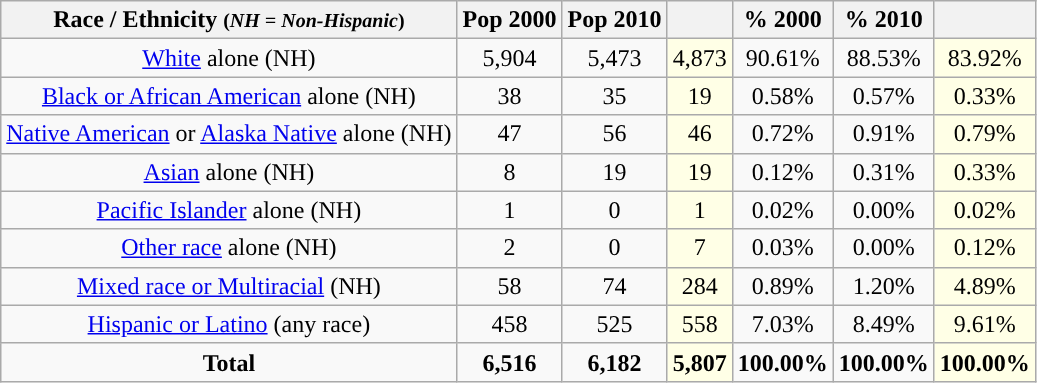<table class="wikitable" style="text-align:center;">
<tr>
<th>Race / Ethnicity <small>(<em>NH = Non-Hispanic</em>)</small></th>
<th>Pop 2000</th>
<th>Pop 2010</th>
<th></th>
<th>% 2000</th>
<th>% 2010</th>
<th></th>
</tr>
<tr>
<td><a href='#'>White</a> alone (NH)</td>
<td>5,904</td>
<td>5,473</td>
<td style='background: #ffffe6;'>4,873</td>
<td>90.61%</td>
<td>88.53%</td>
<td style='background: #ffffe6;'>83.92%</td>
</tr>
<tr>
<td><a href='#'>Black or African American</a> alone (NH)</td>
<td>38</td>
<td>35</td>
<td style='background: #ffffe6;'>19</td>
<td>0.58%</td>
<td>0.57%</td>
<td style='background: #ffffe6;'>0.33%</td>
</tr>
<tr>
<td><a href='#'>Native American</a> or <a href='#'>Alaska Native</a> alone (NH)</td>
<td>47</td>
<td>56</td>
<td style='background: #ffffe6;'>46</td>
<td>0.72%</td>
<td>0.91%</td>
<td style='background: #ffffe6;'>0.79%</td>
</tr>
<tr>
<td><a href='#'>Asian</a> alone (NH)</td>
<td>8</td>
<td>19</td>
<td style='background: #ffffe6;'>19</td>
<td>0.12%</td>
<td>0.31%</td>
<td style='background: #ffffe6;'>0.33%</td>
</tr>
<tr>
<td><a href='#'>Pacific Islander</a> alone (NH)</td>
<td>1</td>
<td>0</td>
<td style='background: #ffffe6;'>1</td>
<td>0.02%</td>
<td>0.00%</td>
<td style='background: #ffffe6;'>0.02%</td>
</tr>
<tr>
<td><a href='#'>Other race</a> alone (NH)</td>
<td>2</td>
<td>0</td>
<td style='background: #ffffe6;'>7</td>
<td>0.03%</td>
<td>0.00%</td>
<td style='background: #ffffe6;'>0.12%</td>
</tr>
<tr>
<td><a href='#'>Mixed race or Multiracial</a> (NH)</td>
<td>58</td>
<td>74</td>
<td style='background: #ffffe6;'>284</td>
<td>0.89%</td>
<td>1.20%</td>
<td style='background: #ffffe6;'>4.89%</td>
</tr>
<tr>
<td><a href='#'>Hispanic or Latino</a> (any race)</td>
<td>458</td>
<td>525</td>
<td style='background: #ffffe6;'>558</td>
<td>7.03%</td>
<td>8.49%</td>
<td style='background: #ffffe6;'>9.61%</td>
</tr>
<tr>
<td><strong>Total</strong></td>
<td><strong>6,516</strong></td>
<td><strong>6,182</strong></td>
<td style='background: #ffffe6;'><strong>5,807</strong></td>
<td><strong>100.00%</strong></td>
<td><strong>100.00%</strong></td>
<td style='background: #ffffe6;'><strong>100.00%</strong></td>
</tr>
</table>
